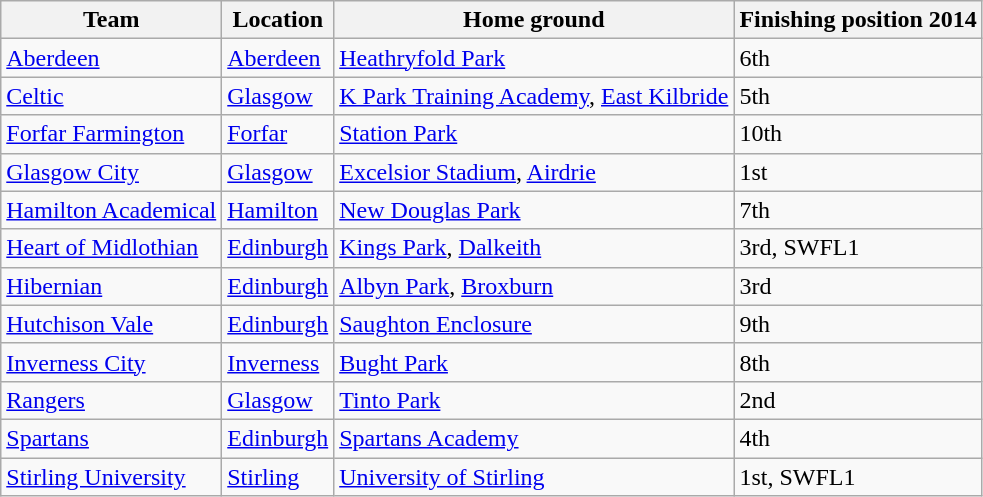<table class="wikitable sortable">
<tr>
<th>Team</th>
<th>Location</th>
<th>Home ground</th>
<th data-sort-type="number">Finishing position 2014</th>
</tr>
<tr>
<td><a href='#'>Aberdeen</a></td>
<td><a href='#'>Aberdeen</a></td>
<td><a href='#'>Heathryfold Park</a></td>
<td>6th</td>
</tr>
<tr>
<td><a href='#'>Celtic</a></td>
<td><a href='#'>Glasgow</a></td>
<td><a href='#'>K Park Training Academy</a>, <a href='#'>East Kilbride</a></td>
<td>5th</td>
</tr>
<tr>
<td><a href='#'>Forfar Farmington</a></td>
<td><a href='#'>Forfar</a></td>
<td><a href='#'>Station Park</a></td>
<td>10th</td>
</tr>
<tr>
<td><a href='#'>Glasgow City</a></td>
<td><a href='#'>Glasgow</a></td>
<td><a href='#'>Excelsior Stadium</a>, <a href='#'>Airdrie</a></td>
<td>1st</td>
</tr>
<tr>
<td><a href='#'>Hamilton Academical</a></td>
<td><a href='#'>Hamilton</a></td>
<td><a href='#'>New Douglas Park</a></td>
<td>7th</td>
</tr>
<tr>
<td><a href='#'>Heart of Midlothian</a></td>
<td><a href='#'>Edinburgh</a></td>
<td><a href='#'>Kings Park</a>, <a href='#'>Dalkeith</a></td>
<td>3rd, SWFL1</td>
</tr>
<tr>
<td><a href='#'>Hibernian</a></td>
<td><a href='#'>Edinburgh</a></td>
<td><a href='#'>Albyn Park</a>, <a href='#'>Broxburn</a></td>
<td>3rd</td>
</tr>
<tr>
<td><a href='#'>Hutchison Vale</a></td>
<td><a href='#'>Edinburgh</a></td>
<td><a href='#'>Saughton Enclosure</a></td>
<td>9th</td>
</tr>
<tr>
<td><a href='#'>Inverness City</a></td>
<td><a href='#'>Inverness</a></td>
<td><a href='#'>Bught Park</a></td>
<td>8th</td>
</tr>
<tr>
<td><a href='#'>Rangers</a></td>
<td><a href='#'>Glasgow</a></td>
<td><a href='#'>Tinto Park</a></td>
<td>2nd</td>
</tr>
<tr>
<td><a href='#'>Spartans</a></td>
<td><a href='#'>Edinburgh</a></td>
<td><a href='#'>Spartans Academy</a></td>
<td>4th</td>
</tr>
<tr>
<td><a href='#'>Stirling University</a></td>
<td><a href='#'>Stirling</a></td>
<td><a href='#'>University of Stirling</a></td>
<td>1st, SWFL1</td>
</tr>
</table>
